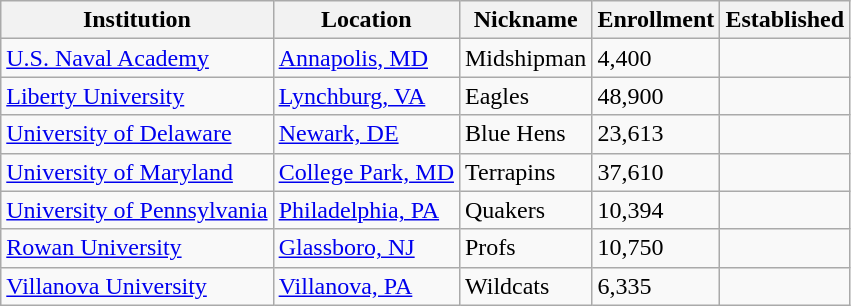<table class="sortable wikitable">
<tr>
<th>Institution</th>
<th>Location</th>
<th>Nickname</th>
<th>Enrollment</th>
<th>Established</th>
</tr>
<tr>
<td><a href='#'>U.S. Naval Academy</a></td>
<td><a href='#'>Annapolis, MD</a></td>
<td>Midshipman</td>
<td>4,400</td>
<td></td>
</tr>
<tr>
<td><a href='#'>Liberty University</a></td>
<td><a href='#'>Lynchburg, VA</a></td>
<td>Eagles</td>
<td>48,900</td>
<td></td>
</tr>
<tr>
<td><a href='#'>University of Delaware</a></td>
<td><a href='#'>Newark, DE</a></td>
<td>Blue Hens</td>
<td>23,613</td>
<td></td>
</tr>
<tr>
<td><a href='#'>University of Maryland</a></td>
<td><a href='#'>College Park, MD</a></td>
<td>Terrapins</td>
<td>37,610</td>
<td></td>
</tr>
<tr>
<td><a href='#'>University of Pennsylvania</a></td>
<td><a href='#'>Philadelphia, PA</a></td>
<td>Quakers</td>
<td>10,394</td>
<td></td>
</tr>
<tr>
<td><a href='#'>Rowan University</a></td>
<td><a href='#'>Glassboro, NJ</a></td>
<td>Profs</td>
<td>10,750</td>
<td></td>
</tr>
<tr>
<td><a href='#'>Villanova University</a></td>
<td><a href='#'>Villanova, PA</a></td>
<td>Wildcats</td>
<td>6,335</td>
<td></td>
</tr>
</table>
